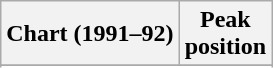<table class="wikitable sortable plainrowheaders" style="text-align:center">
<tr>
<th scope="col">Chart (1991–92)</th>
<th scope="col">Peak<br>position</th>
</tr>
<tr>
</tr>
<tr>
</tr>
</table>
